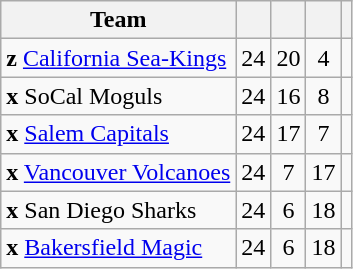<table class="wikitable" style="text-align:center">
<tr>
<th>Team</th>
<th></th>
<th></th>
<th></th>
<th></th>
</tr>
<tr>
<td align=left><strong>z</strong> <a href='#'>California Sea-Kings</a></td>
<td>24</td>
<td>20</td>
<td>4</td>
<td></td>
</tr>
<tr>
<td align=left><strong>x</strong> SoCal Moguls</td>
<td>24</td>
<td>16</td>
<td>8</td>
<td></td>
</tr>
<tr>
<td align=left><strong>x</strong> <a href='#'>Salem Capitals</a></td>
<td>24</td>
<td>17</td>
<td>7</td>
<td></td>
</tr>
<tr>
<td align=left><strong>x</strong> <a href='#'>Vancouver Volcanoes</a></td>
<td>24</td>
<td>7</td>
<td>17</td>
<td></td>
</tr>
<tr>
<td align=left><strong>x</strong> San Diego Sharks</td>
<td>24</td>
<td>6</td>
<td>18</td>
<td></td>
</tr>
<tr>
<td align=left><strong>x</strong> <a href='#'>Bakersfield Magic</a></td>
<td>24</td>
<td>6</td>
<td>18</td>
<td></td>
</tr>
</table>
